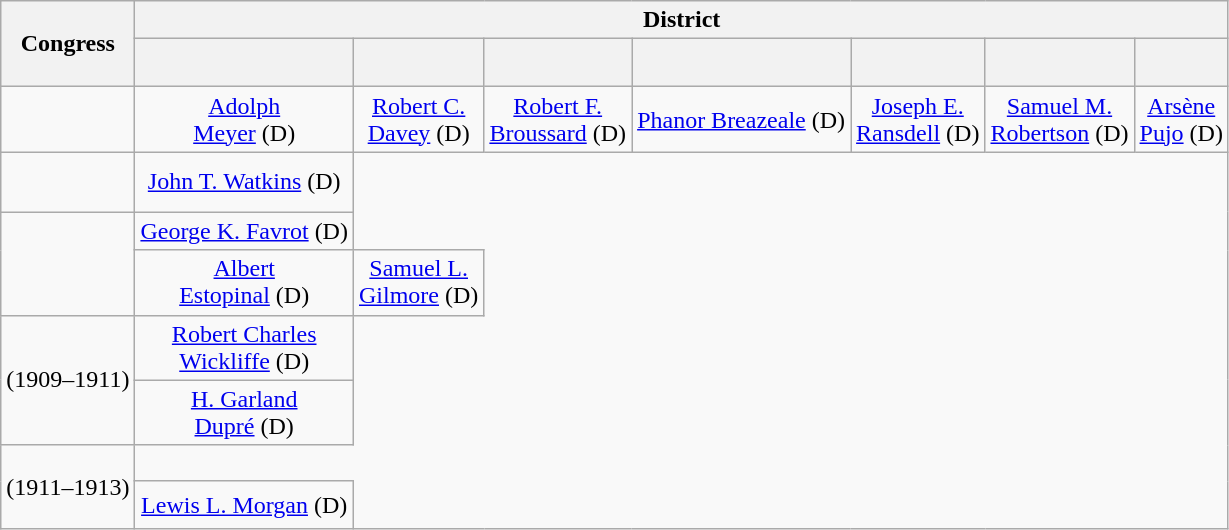<table class=wikitable style="text-align:center">
<tr>
<th rowspan=2>Congress</th>
<th colspan=7>District</th>
</tr>
<tr style="height:2em">
<th></th>
<th></th>
<th></th>
<th></th>
<th></th>
<th></th>
<th></th>
</tr>
<tr style="height:2.5em">
<td><strong></strong> </td>
<td><a href='#'>Adolph<br>Meyer</a> (D)</td>
<td><a href='#'>Robert C.<br>Davey</a> (D)</td>
<td><a href='#'>Robert F.<br>Broussard</a> (D)</td>
<td><a href='#'>Phanor Breazeale</a> (D)</td>
<td><a href='#'>Joseph E.<br>Ransdell</a> (D)</td>
<td><a href='#'>Samuel M.<br>Robertson</a> (D)</td>
<td><a href='#'>Arsène<br>Pujo</a> (D)</td>
</tr>
<tr style="height:2.5em">
<td><strong></strong> </td>
<td><a href='#'>John T. Watkins</a> (D)</td>
</tr>
<tr style="height:1.5em">
<td rowspan=2><strong></strong> </td>
<td><a href='#'>George K. Favrot</a> (D)</td>
</tr>
<tr style="height:1.5em">
<td><a href='#'>Albert<br>Estopinal</a> (D)</td>
<td><a href='#'>Samuel L.<br>Gilmore</a> (D)</td>
</tr>
<tr style="height:1.5em">
<td rowspan=2><strong></strong> (1909–1911)</td>
<td><a href='#'>Robert Charles<br>Wickliffe</a> (D)</td>
</tr>
<tr style="height:1.5em">
<td><a href='#'>H. Garland<br>Dupré</a> (D)</td>
</tr>
<tr style="height:1.5em">
<td rowspan=2><strong></strong> (1911–1913)</td>
</tr>
<tr style="height:2em">
<td><a href='#'>Lewis L. Morgan</a> (D)</td>
</tr>
</table>
